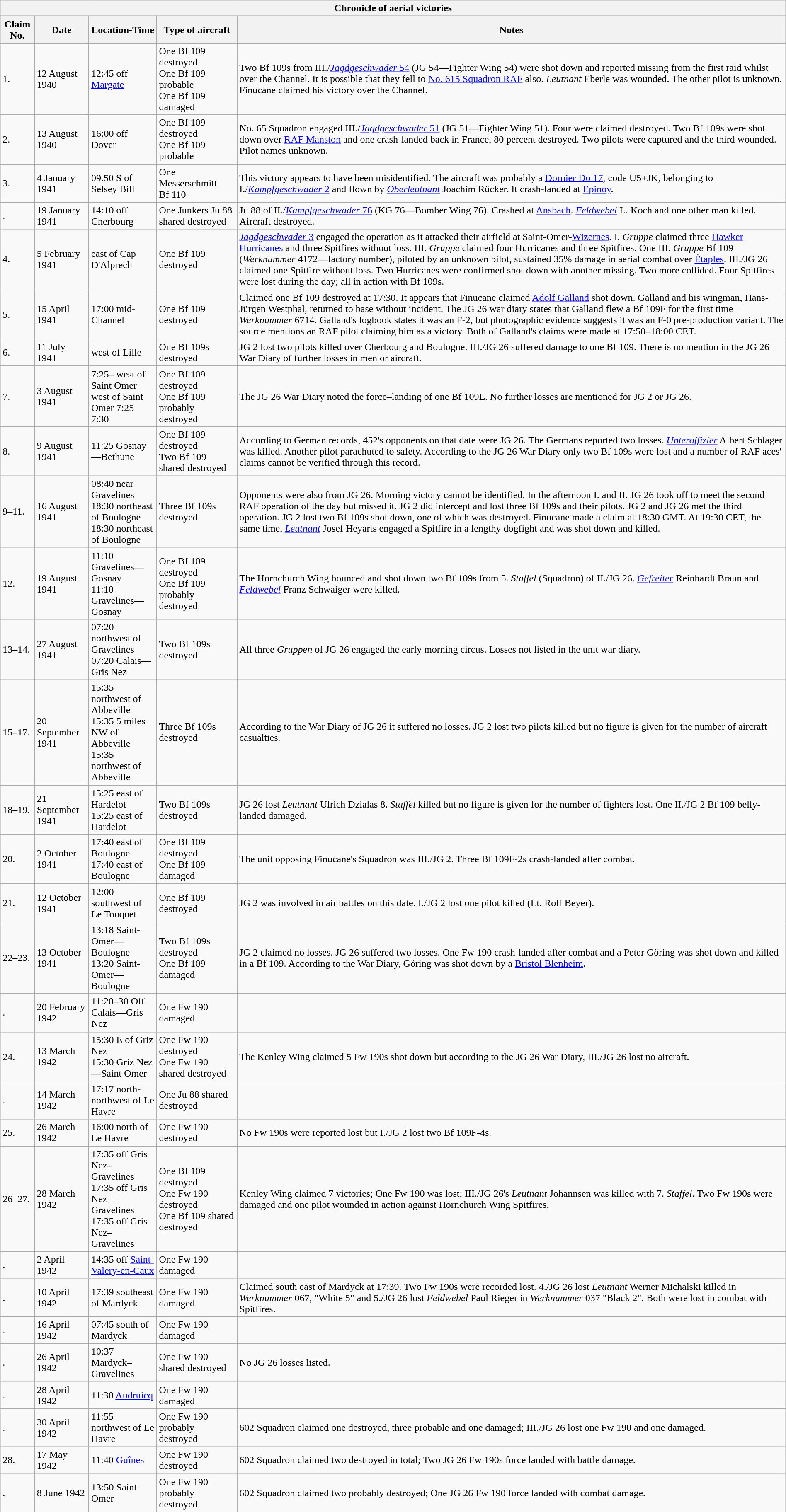<table class="wikitable plainrowheaders collapsible uncollapsed" style="margin-left: auto; margin-right: auto; border: none;">
<tr>
<th colspan="5">Chronicle of aerial victories</th>
</tr>
<tr>
<th align=center>Claim No.</th>
<th align=center>Date</th>
<th align=center>Location-Time</th>
<th align=center>Type of aircraft</th>
<th align=center>Notes</th>
</tr>
<tr>
<td>1.</td>
<td>12 August 1940</td>
<td>12:45 off <a href='#'>Margate</a></td>
<td>One Bf 109 destroyed<br>One Bf 109 probable<br>One Bf 109 damaged</td>
<td>Two Bf 109s from III./<a href='#'><em>Jagdgeschwader</em> 54</a> (JG 54—Fighter Wing 54) were shot down and reported missing from the first raid whilst over the Channel. It is possible that they fell to <a href='#'>No. 615 Squadron RAF</a> also. <em>Leutnant</em> Eberle was wounded. The other pilot is unknown. Finucane claimed his victory over the Channel.</td>
</tr>
<tr>
<td>2.</td>
<td>13 August 1940</td>
<td>16:00 off Dover</td>
<td>One Bf 109 destroyed<br>One Bf 109 probable</td>
<td>No. 65 Squadron engaged III./<a href='#'><em>Jagdgeschwader</em> 51</a> (JG 51—Fighter Wing 51). Four were claimed destroyed. Two Bf 109s were shot down over <a href='#'>RAF Manston</a> and one crash-landed back in France, 80 percent destroyed. Two pilots were captured and the third wounded. Pilot names unknown.</td>
</tr>
<tr>
<td>3.</td>
<td>4 January 1941</td>
<td>09.50 S of Selsey Bill</td>
<td>One Messerschmitt Bf 110</td>
<td>This victory appears to have been misidentified. The aircraft was probably a <a href='#'>Dornier Do 17</a>, code U5+JK, belonging to I./<a href='#'><em>Kampfgeschwader</em> 2</a> and flown by <em><a href='#'>Oberleutnant</a></em> Joachim Rücker. It crash-landed at <a href='#'>Epinoy</a>.</td>
</tr>
<tr>
<td>.</td>
<td>19 January 1941</td>
<td>14:10 off Cherbourg</td>
<td>One Junkers Ju 88 shared destroyed</td>
<td>Ju 88 of II./<a href='#'><em>Kampfgeschwader</em> 76</a> (KG 76—Bomber Wing 76). Crashed at <a href='#'>Ansbach</a>. <em><a href='#'>Feldwebel</a></em> L. Koch and one other man killed. Aircraft destroyed.</td>
</tr>
<tr>
<td>4.</td>
<td>5 February 1941</td>
<td> east of Cap D'Alprech</td>
<td>One Bf 109 destroyed</td>
<td><a href='#'><em>Jagdgeschwader</em> 3</a> engaged the operation as it attacked their airfield at Saint-Omer-<a href='#'>Wizernes</a>. I. <em>Gruppe</em> claimed three <a href='#'>Hawker Hurricanes</a> and three Spitfires without loss. III. <em>Gruppe</em> claimed four Hurricanes and three Spitfires. One III. <em>Gruppe</em> Bf 109 (<em>Werknummer</em> 4172—factory number), piloted by an unknown pilot, sustained 35% damage in aerial combat over <a href='#'>Étaples</a>. III./JG 26 claimed one Spitfire without loss. Two Hurricanes were confirmed shot down with another missing. Two more collided. Four Spitfires were lost during the day; all in action with Bf 109s.</td>
</tr>
<tr>
<td>5.</td>
<td>15 April 1941</td>
<td>17:00 mid-Channel</td>
<td>One Bf 109 destroyed</td>
<td>Claimed one Bf 109 destroyed at 17:30. It appears that Finucane claimed <a href='#'>Adolf Galland</a> shot down. Galland and his wingman, Hans-Jürgen Westphal, returned to base without incident. The JG 26 war diary states that Galland flew a Bf 109F for the first time—<em>Werknummer</em> 6714. Galland's logbook states it was an F-2, but photographic evidence suggests it was an F-0 pre-production variant. The source mentions an RAF pilot claiming him as a victory. Both of Galland's claims were made at 17:50–18:00 CET.</td>
</tr>
<tr>
<td>6.</td>
<td>11 July 1941</td>
<td> west of Lille</td>
<td>One Bf 109s destroyed</td>
<td>JG 2 lost two pilots killed over Cherbourg and Boulogne. III./JG 26 suffered damage to one Bf 109. There is no mention in the JG 26 War Diary of further losses in men or aircraft.</td>
</tr>
<tr>
<td>7.</td>
<td>3 August 1941</td>
<td>7:25– west of Saint Omer<br>west of Saint Omer 7:25–7:30</td>
<td>One Bf 109 destroyed<br> One Bf 109 probably destroyed</td>
<td>The JG 26 War Diary noted the force–landing of one Bf 109E. No further losses are mentioned for JG 2 or JG 26.</td>
</tr>
<tr>
<td>8.</td>
<td>9 August 1941</td>
<td>11:25 Gosnay—Bethune</td>
<td>One Bf 109 destroyed<br> Two Bf 109 shared destroyed</td>
<td>According to German records, 452's opponents on that date were JG 26. The Germans reported two losses. <em><a href='#'>Unteroffizier</a></em> Albert Schlager was killed. Another pilot parachuted to safety. According to the JG 26 War Diary only two Bf 109s were lost and a number of RAF aces' claims cannot be verified through this record.</td>
</tr>
<tr>
<td>9–11.</td>
<td>16 August 1941</td>
<td>08:40 near Gravelines<br>18:30  northeast of Boulogne<br>18:30  northeast of Boulogne</td>
<td>Three Bf 109s destroyed</td>
<td>Opponents were also from JG 26. Morning victory cannot be identified. In the afternoon I. and II. JG 26 took off to meet the second RAF operation of the day but missed it. JG 2 did intercept and lost three Bf 109s and their pilots. JG 2 and JG 26 met the third operation. JG 2 lost two Bf 109s shot down, one of which was destroyed. Finucane made a claim at 18:30 GMT. At 19:30 CET, the same time, <em><a href='#'>Leutnant</a></em> Josef Heyarts engaged a Spitfire in a lengthy dogfight and was shot down and killed.</td>
</tr>
<tr>
<td>12.</td>
<td>19 August 1941</td>
<td>11:10 Gravelines—Gosnay<br>11:10 Gravelines—Gosnay</td>
<td>One Bf 109 destroyed<br> One Bf 109 probably destroyed</td>
<td>The Hornchurch Wing bounced and shot down two Bf 109s from 5. <em>Staffel</em> (Squadron) of II./JG 26. <em><a href='#'>Gefreiter</a></em> Reinhardt Braun and <em><a href='#'>Feldwebel</a></em> Franz Schwaiger were killed.</td>
</tr>
<tr>
<td>13–14.</td>
<td>27 August 1941</td>
<td>07:20  northwest of Gravelines<br>07:20 Calais—Gris Nez</td>
<td>Two Bf 109s destroyed</td>
<td>All three <em>Gruppen</em> of JG 26 engaged the early morning circus. Losses not listed in the unit war diary.</td>
</tr>
<tr>
<td>15–17.</td>
<td>20 September 1941</td>
<td>15:35  northwest of Abbeville<br>15:35 5 miles NW of Abbeville<br>15:35  northwest of Abbeville</td>
<td>Three Bf 109s destroyed</td>
<td>According to the War Diary of JG 26 it suffered no losses. JG 2 lost two pilots killed but no figure is given for the number of aircraft casualties.</td>
</tr>
<tr>
<td>18–19.</td>
<td>21 September 1941</td>
<td>15:25  east of Hardelot<br>15:25  east of Hardelot</td>
<td>Two Bf 109s destroyed</td>
<td>JG 26 lost <em>Leutnant</em> Ulrich Dzialas 8. <em>Staffel</em> killed but no figure is given for the number of fighters lost. One II./JG 2 Bf 109 belly-landed damaged.</td>
</tr>
<tr>
<td>20.</td>
<td>2 October 1941</td>
<td>17:40  east of Boulogne<br>17:40  east of Boulogne</td>
<td>One Bf 109 destroyed<br> One Bf 109 damaged</td>
<td>The unit opposing Finucane's Squadron was III./JG 2. Three Bf 109F-2s crash-landed after combat.</td>
</tr>
<tr>
<td>21.</td>
<td>12 October 1941</td>
<td>12:00 southwest of Le Touquet</td>
<td>One Bf 109 destroyed</td>
<td>JG 2 was involved in air battles on this date. I./JG 2 lost one pilot killed (Lt. Rolf Beyer).</td>
</tr>
<tr>
<td>22–23.</td>
<td>13 October 1941</td>
<td>13:18 Saint-Omer—Boulogne<br>13:20 Saint-Omer—Boulogne</td>
<td>Two Bf 109s destroyed<br>One Bf 109 damaged</td>
<td>JG 2 claimed no losses. JG 26 suffered two losses. One Fw 190 crash-landed after combat and a Peter Göring was shot down and killed in a Bf 109. According to the War Diary, Göring was shot down by a <a href='#'>Bristol Blenheim</a>.</td>
</tr>
<tr>
<td>.</td>
<td>20 February 1942</td>
<td>11:20–30 Off Calais—Gris Nez</td>
<td>One Fw 190 damaged</td>
<td></td>
</tr>
<tr>
<td>24.</td>
<td>13 March 1942</td>
<td>15:30 E of Griz Nez<br>15:30 Griz Nez—Saint Omer</td>
<td>One Fw 190 destroyed<br> One Fw 190 shared destroyed</td>
<td>The Kenley Wing claimed 5 Fw 190s shot down but according to the JG 26 War Diary, III./JG 26 lost no aircraft.</td>
</tr>
<tr>
<td>.</td>
<td>14 March 1942</td>
<td>17:17  north-northwest of Le Havre</td>
<td>One Ju 88 shared destroyed</td>
<td></td>
</tr>
<tr>
<td>25.</td>
<td>26 March 1942</td>
<td>16:00 north of Le Havre</td>
<td>One Fw 190 destroyed</td>
<td>No Fw 190s were reported lost but I./JG 2 lost two Bf 109F-4s.</td>
</tr>
<tr>
<td>26–27.</td>
<td>28 March 1942</td>
<td>17:35 off Gris Nez–Gravelines<br>17:35 off Gris Nez–Gravelines<br>17:35 off Gris Nez–Gravelines<br></td>
<td>One Bf 109 destroyed<br>One Fw 190 destroyed<br>One Bf 109 shared destroyed</td>
<td>Kenley Wing claimed 7 victories; One Fw 190 was lost; III./JG 26's <em>Leutnant</em> Johannsen was killed with 7. <em>Staffel</em>. Two Fw 190s were damaged and one pilot wounded in action against Hornchurch Wing Spitfires.</td>
</tr>
<tr>
<td>.</td>
<td>2 April 1942</td>
<td>14:35 off <a href='#'>Saint-Valery-en-Caux</a></td>
<td>One Fw 190 damaged</td>
<td></td>
</tr>
<tr>
<td>.</td>
<td>10 April 1942</td>
<td>17:39  southeast of Mardyck</td>
<td>One Fw 190 damaged</td>
<td>Claimed south east of Mardyck at 17:39. Two Fw 190s were recorded lost. 4./JG 26 lost <em>Leutnant</em> Werner Michalski killed in <em>Werknummer</em> 067, "White 5" and 5./JG 26 lost <em>Feldwebel</em> Paul Rieger in <em>Werknummer</em> 037 "Black 2". Both were lost in combat with Spitfires.</td>
</tr>
<tr>
<td>.</td>
<td>16 April 1942</td>
<td>07:45 south of Mardyck</td>
<td>One Fw 190 damaged</td>
<td></td>
</tr>
<tr>
<td>.</td>
<td>26 April 1942</td>
<td>10:37 Mardyck–Gravelines</td>
<td>One Fw 190 shared destroyed</td>
<td>No JG 26 losses listed.</td>
</tr>
<tr>
<td>.</td>
<td>28 April 1942</td>
<td>11:30 <a href='#'>Audruicq</a></td>
<td>One Fw 190 damaged</td>
<td></td>
</tr>
<tr>
<td>.</td>
<td>30 April 1942</td>
<td>11:55  northwest of Le Havre</td>
<td>One Fw 190 probably destroyed</td>
<td>602 Squadron claimed one destroyed, three probable and one damaged; III./JG 26 lost one Fw 190 and one damaged.</td>
</tr>
<tr>
<td>28.</td>
<td>17 May 1942</td>
<td>11:40 <a href='#'>Guînes</a></td>
<td>One Fw 190 destroyed</td>
<td>602 Squadron claimed two destroyed in total; Two JG 26 Fw 190s force landed with battle damage.</td>
</tr>
<tr>
<td>.</td>
<td>8 June 1942</td>
<td>13:50 Saint-Omer</td>
<td>One Fw 190 probably destroyed</td>
<td>602 Squadron claimed two probably destroyed; One JG 26 Fw 190 force landed with combat damage.</td>
</tr>
<tr>
</tr>
</table>
